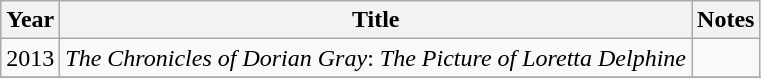<table class="wikitable sortable">
<tr>
<th>Year</th>
<th>Title</th>
<th>Notes</th>
</tr>
<tr>
<td>2013</td>
<td><em>The Chronicles of Dorian Gray</em>: <em>The Picture of Loretta Delphine</em></td>
<td></td>
</tr>
<tr>
</tr>
</table>
